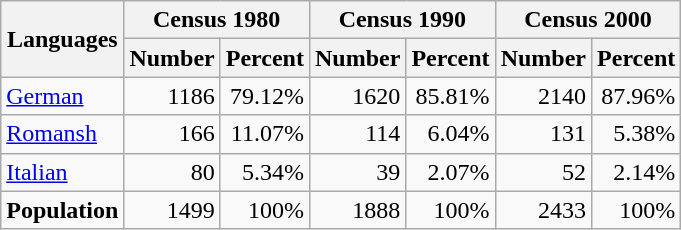<table class="wikitable">
<tr ---->
<th rowspan="2">Languages</th>
<th colspan="2">Census 1980</th>
<th colspan="2">Census 1990</th>
<th colspan="2">Census 2000</th>
</tr>
<tr ---->
<th>Number</th>
<th>Percent</th>
<th>Number</th>
<th>Percent</th>
<th>Number</th>
<th>Percent</th>
</tr>
<tr ---->
<td><a href='#'>German</a></td>
<td align=right>1186</td>
<td align=right>79.12%</td>
<td align=right>1620</td>
<td align=right>85.81%</td>
<td align=right>2140</td>
<td align=right>87.96%</td>
</tr>
<tr ---->
<td><a href='#'>Romansh</a></td>
<td align=right>166</td>
<td align=right>11.07%</td>
<td align=right>114</td>
<td align=right>6.04%</td>
<td align=right>131</td>
<td align=right>5.38%</td>
</tr>
<tr ---->
<td><a href='#'>Italian</a></td>
<td align=right>80</td>
<td align=right>5.34%</td>
<td align=right>39</td>
<td align=right>2.07%</td>
<td align=right>52</td>
<td align=right>2.14%</td>
</tr>
<tr ---->
<td><strong>Population</strong></td>
<td align=right>1499</td>
<td align=right>100%</td>
<td align=right>1888</td>
<td align=right>100%</td>
<td align=right>2433</td>
<td align=right>100%</td>
</tr>
</table>
